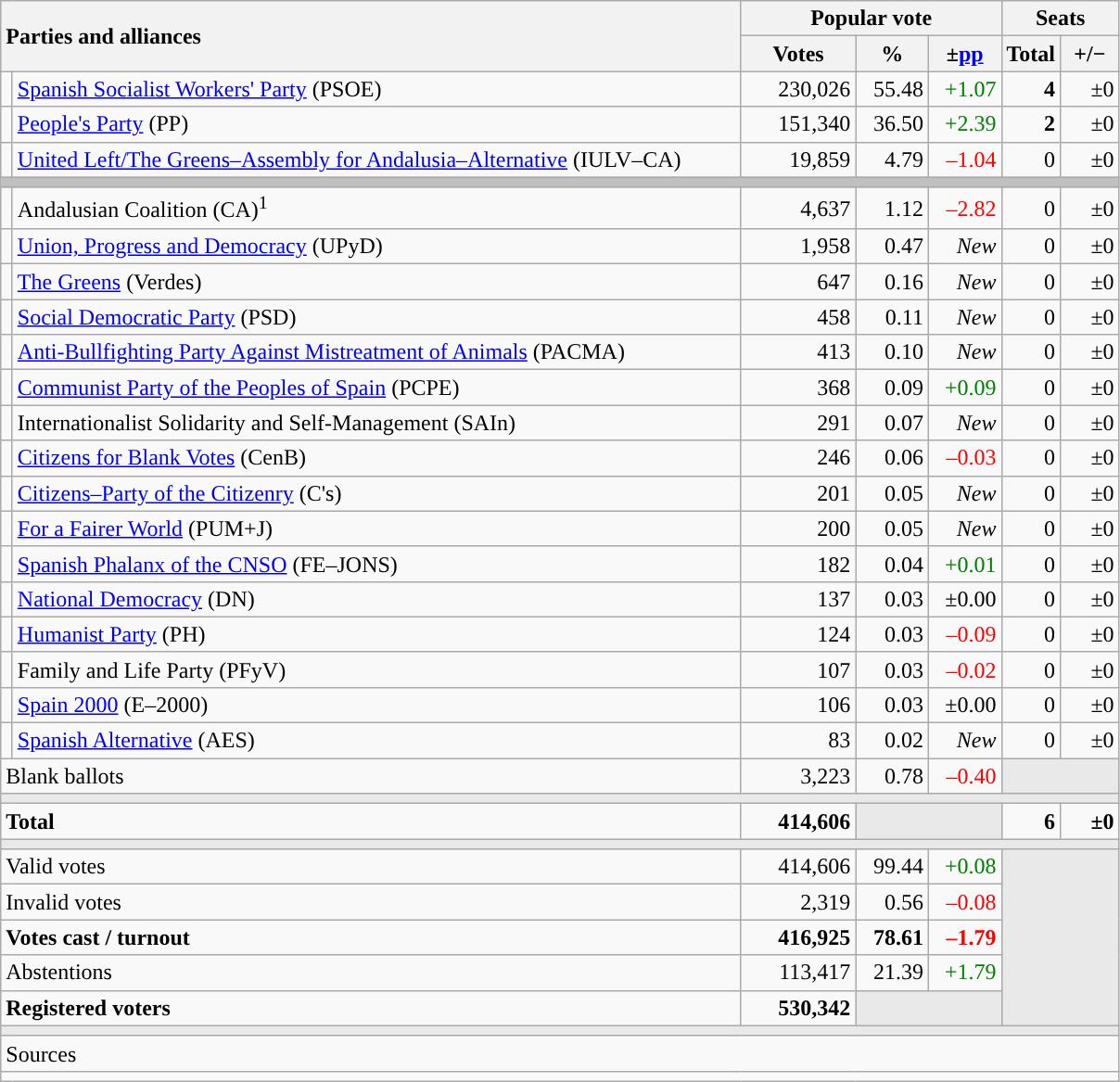<table class="wikitable" style="text-align:right;">
<tr>
<th style="text-align:left;" rowspan="2" colspan="2" width="525">Parties and alliances</th>
<th colspan="3">Popular vote</th>
<th colspan="2">Seats</th>
</tr>
<tr>
<th width="75">Votes</th>
<th width="45">%</th>
<th width="45">±<a href='#'>pp</a></th>
<th width="35">Total</th>
<th width="35">+/−</th>
</tr>
<tr>
<td width="1" style="color:inherit;background:"></td>
<td align="left"><a href='#'>Spanish Socialist Workers' Party</a> (PSOE)</td>
<td>230,026</td>
<td>55.48</td>
<td style="color:green;">+1.07</td>
<td><strong>4</strong></td>
<td>±0</td>
</tr>
<tr>
<td style="color:inherit;background:"></td>
<td align="left"><a href='#'>People's Party</a> (PP)</td>
<td>151,340</td>
<td>36.50</td>
<td style="color:green;">+2.39</td>
<td><strong>2</strong></td>
<td>±0</td>
</tr>
<tr>
<td style="color:inherit;background:"></td>
<td align="left"><a href='#'>United Left/The Greens–Assembly for Andalusia–Alternative</a> (IULV–CA)</td>
<td>19,859</td>
<td>4.79</td>
<td style="color:red;">–1.04</td>
<td>0</td>
<td>±0</td>
</tr>
<tr>
<td colspan="7" bgcolor="#C0C0C0"></td>
</tr>
<tr>
<td style="color:inherit;background:"></td>
<td align="left">Andalusian Coalition (CA)<sup>1</sup></td>
<td>4,637</td>
<td>1.12</td>
<td style="color:red;">–2.82</td>
<td>0</td>
<td>±0</td>
</tr>
<tr>
<td style="color:inherit;background:"></td>
<td align="left"><a href='#'>Union, Progress and Democracy</a> (UPyD)</td>
<td>1,958</td>
<td>0.47</td>
<td><em>New</em></td>
<td>0</td>
<td>±0</td>
</tr>
<tr>
<td style="color:inherit;background:"></td>
<td align="left"><a href='#'>The Greens</a> (Verdes)</td>
<td>647</td>
<td>0.16</td>
<td><em>New</em></td>
<td>0</td>
<td>±0</td>
</tr>
<tr>
<td style="color:inherit;background:"></td>
<td align="left"><a href='#'>Social Democratic Party</a> (PSD)</td>
<td>458</td>
<td>0.11</td>
<td><em>New</em></td>
<td>0</td>
<td>±0</td>
</tr>
<tr>
<td style="color:inherit;background:"></td>
<td align="left"><a href='#'>Anti-Bullfighting Party Against Mistreatment of Animals</a> (PACMA)</td>
<td>413</td>
<td>0.10</td>
<td><em>New</em></td>
<td>0</td>
<td>±0</td>
</tr>
<tr>
<td style="color:inherit;background:"></td>
<td align="left"><a href='#'>Communist Party of the Peoples of Spain</a> (PCPE)</td>
<td>368</td>
<td>0.09</td>
<td style="color:green;">+0.09</td>
<td>0</td>
<td>±0</td>
</tr>
<tr>
<td style="color:inherit;background:"></td>
<td align="left">Internationalist Solidarity and Self-Management (SAIn)</td>
<td>291</td>
<td>0.07</td>
<td><em>New</em></td>
<td>0</td>
<td>±0</td>
</tr>
<tr>
<td style="color:inherit;background:"></td>
<td align="left"><a href='#'>Citizens for Blank Votes</a> (CenB)</td>
<td>246</td>
<td>0.06</td>
<td style="color:red;">–0.03</td>
<td>0</td>
<td>±0</td>
</tr>
<tr>
<td style="color:inherit;background:"></td>
<td align="left"><a href='#'>Citizens–Party of the Citizenry</a> (C's)</td>
<td>201</td>
<td>0.05</td>
<td><em>New</em></td>
<td>0</td>
<td>±0</td>
</tr>
<tr>
<td style="color:inherit;background:"></td>
<td align="left"><a href='#'>For a Fairer World</a> (PUM+J)</td>
<td>200</td>
<td>0.05</td>
<td><em>New</em></td>
<td>0</td>
<td>±0</td>
</tr>
<tr>
<td style="color:inherit;background:"></td>
<td align="left"><a href='#'>Spanish Phalanx of the CNSO</a> (FE–JONS)</td>
<td>182</td>
<td>0.04</td>
<td style="color:green;">+0.01</td>
<td>0</td>
<td>±0</td>
</tr>
<tr>
<td style="color:inherit;background:"></td>
<td align="left"><a href='#'>National Democracy</a> (DN)</td>
<td>137</td>
<td>0.03</td>
<td>±0.00</td>
<td>0</td>
<td>±0</td>
</tr>
<tr>
<td style="color:inherit;background:"></td>
<td align="left"><a href='#'>Humanist Party</a> (PH)</td>
<td>124</td>
<td>0.03</td>
<td style="color:red;">–0.09</td>
<td>0</td>
<td>±0</td>
</tr>
<tr>
<td style="color:inherit;background:"></td>
<td align="left">Family and Life Party (PFyV)</td>
<td>107</td>
<td>0.03</td>
<td style="color:red;">–0.02</td>
<td>0</td>
<td>±0</td>
</tr>
<tr>
<td style="color:inherit;background:"></td>
<td align="left"><a href='#'>Spain 2000</a> (E–2000)</td>
<td>106</td>
<td>0.03</td>
<td>±0.00</td>
<td>0</td>
<td>±0</td>
</tr>
<tr>
<td style="color:inherit;background:"></td>
<td align="left"><a href='#'>Spanish Alternative</a> (AES)</td>
<td>83</td>
<td>0.02</td>
<td><em>New</em></td>
<td>0</td>
<td>±0</td>
</tr>
<tr>
<td align="left" colspan="2">Blank ballots</td>
<td>3,223</td>
<td>0.78</td>
<td style="color:red;">–0.40</td>
<td bgcolor="#E9E9E9" colspan="2"></td>
</tr>
<tr>
<td colspan="7" bgcolor="#E9E9E9"></td>
</tr>
<tr style="font-weight:bold;">
<td align="left" colspan="2">Total</td>
<td>414,606</td>
<td bgcolor="#E9E9E9" colspan="2"></td>
<td>6</td>
<td>±0</td>
</tr>
<tr>
<td colspan="7" bgcolor="#E9E9E9"></td>
</tr>
<tr>
<td align="left" colspan="2">Valid votes</td>
<td>414,606</td>
<td>99.44</td>
<td style="color:green;">+0.08</td>
<td bgcolor="#E9E9E9" colspan="2" rowspan="5"></td>
</tr>
<tr>
<td align="left" colspan="2">Invalid votes</td>
<td>2,319</td>
<td>0.56</td>
<td style="color:red;">–0.08</td>
</tr>
<tr style="font-weight:bold;">
<td align="left" colspan="2">Votes cast / turnout</td>
<td>416,925</td>
<td>78.61</td>
<td style="color:red;">–1.79</td>
</tr>
<tr>
<td align="left" colspan="2">Abstentions</td>
<td>113,417</td>
<td>21.39</td>
<td style="color:green;">+1.79</td>
</tr>
<tr style="font-weight:bold;">
<td align="left" colspan="2">Registered voters</td>
<td>530,342</td>
<td bgcolor="#E9E9E9" colspan="2"></td>
</tr>
<tr>
<td colspan="7" bgcolor="#E9E9E9"></td>
</tr>
<tr>
<td align="left" colspan="7">Sources</td>
</tr>
<tr>
<td colspan="7" style="text-align:left; max-width:790px;"></td>
</tr>
</table>
